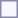<table style="border:1px solid #8888aa; background-color:#f7f8ff; padding:5px; font-size:95%; margin: 0px 12px 12px 0px;">
</table>
